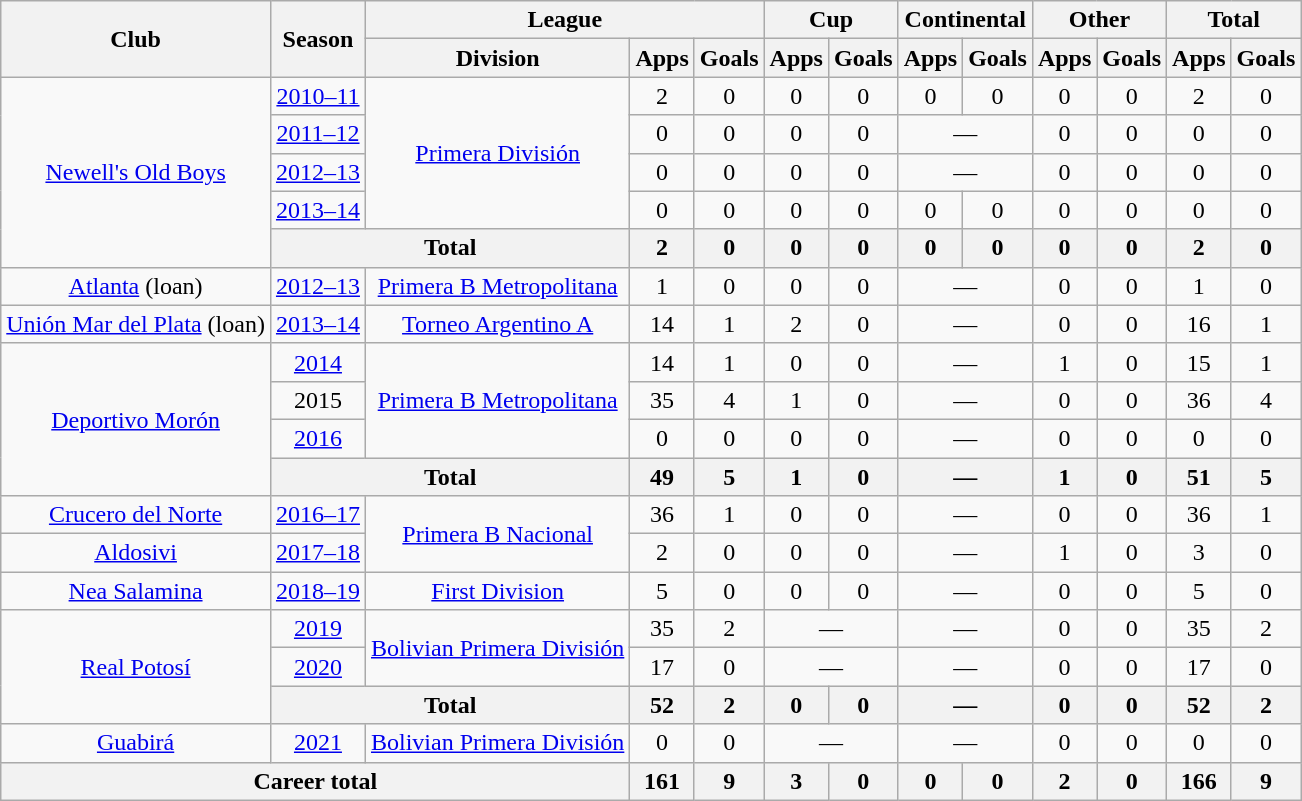<table class="wikitable" style="text-align:center">
<tr>
<th rowspan="2">Club</th>
<th rowspan="2">Season</th>
<th colspan="3">League</th>
<th colspan="2">Cup</th>
<th colspan="2">Continental</th>
<th colspan="2">Other</th>
<th colspan="2">Total</th>
</tr>
<tr>
<th>Division</th>
<th>Apps</th>
<th>Goals</th>
<th>Apps</th>
<th>Goals</th>
<th>Apps</th>
<th>Goals</th>
<th>Apps</th>
<th>Goals</th>
<th>Apps</th>
<th>Goals</th>
</tr>
<tr>
<td rowspan="5"><a href='#'>Newell's Old Boys</a></td>
<td><a href='#'>2010–11</a></td>
<td rowspan="4"><a href='#'>Primera División</a></td>
<td>2</td>
<td>0</td>
<td>0</td>
<td>0</td>
<td>0</td>
<td>0</td>
<td>0</td>
<td>0</td>
<td>2</td>
<td>0</td>
</tr>
<tr>
<td><a href='#'>2011–12</a></td>
<td>0</td>
<td>0</td>
<td>0</td>
<td>0</td>
<td colspan="2">—</td>
<td>0</td>
<td>0</td>
<td>0</td>
<td>0</td>
</tr>
<tr>
<td><a href='#'>2012–13</a></td>
<td>0</td>
<td>0</td>
<td>0</td>
<td>0</td>
<td colspan="2">—</td>
<td>0</td>
<td>0</td>
<td>0</td>
<td>0</td>
</tr>
<tr>
<td><a href='#'>2013–14</a></td>
<td>0</td>
<td>0</td>
<td>0</td>
<td>0</td>
<td>0</td>
<td>0</td>
<td>0</td>
<td>0</td>
<td>0</td>
<td>0</td>
</tr>
<tr>
<th colspan="2">Total</th>
<th>2</th>
<th>0</th>
<th>0</th>
<th>0</th>
<th>0</th>
<th>0</th>
<th>0</th>
<th>0</th>
<th>2</th>
<th>0</th>
</tr>
<tr>
<td rowspan="1"><a href='#'>Atlanta</a> (loan)</td>
<td><a href='#'>2012–13</a></td>
<td rowspan="1"><a href='#'>Primera B Metropolitana</a></td>
<td>1</td>
<td>0</td>
<td>0</td>
<td>0</td>
<td colspan="2">—</td>
<td>0</td>
<td>0</td>
<td>1</td>
<td>0</td>
</tr>
<tr>
<td rowspan="1"><a href='#'>Unión Mar del Plata</a> (loan)</td>
<td><a href='#'>2013–14</a></td>
<td rowspan="1"><a href='#'>Torneo Argentino A</a></td>
<td>14</td>
<td>1</td>
<td>2</td>
<td>0</td>
<td colspan="2">—</td>
<td>0</td>
<td>0</td>
<td>16</td>
<td>1</td>
</tr>
<tr>
<td rowspan="4"><a href='#'>Deportivo Morón</a></td>
<td><a href='#'>2014</a></td>
<td rowspan="3"><a href='#'>Primera B Metropolitana</a></td>
<td>14</td>
<td>1</td>
<td>0</td>
<td>0</td>
<td colspan="2">—</td>
<td>1</td>
<td>0</td>
<td>15</td>
<td>1</td>
</tr>
<tr>
<td>2015</td>
<td>35</td>
<td>4</td>
<td>1</td>
<td>0</td>
<td colspan="2">—</td>
<td>0</td>
<td>0</td>
<td>36</td>
<td>4</td>
</tr>
<tr>
<td><a href='#'>2016</a></td>
<td>0</td>
<td>0</td>
<td>0</td>
<td>0</td>
<td colspan="2">—</td>
<td>0</td>
<td>0</td>
<td>0</td>
<td>0</td>
</tr>
<tr>
<th colspan="2">Total</th>
<th>49</th>
<th>5</th>
<th>1</th>
<th>0</th>
<th colspan="2">—</th>
<th>1</th>
<th>0</th>
<th>51</th>
<th>5</th>
</tr>
<tr>
<td rowspan="1"><a href='#'>Crucero del Norte</a></td>
<td><a href='#'>2016–17</a></td>
<td rowspan="2"><a href='#'>Primera B Nacional</a></td>
<td>36</td>
<td>1</td>
<td>0</td>
<td>0</td>
<td colspan="2">—</td>
<td>0</td>
<td>0</td>
<td>36</td>
<td>1</td>
</tr>
<tr>
<td rowspan="1"><a href='#'>Aldosivi</a></td>
<td><a href='#'>2017–18</a></td>
<td>2</td>
<td>0</td>
<td>0</td>
<td>0</td>
<td colspan="2">—</td>
<td>1</td>
<td>0</td>
<td>3</td>
<td>0</td>
</tr>
<tr>
<td rowspan="1"><a href='#'>Nea Salamina</a></td>
<td><a href='#'>2018–19</a></td>
<td rowspan="1"><a href='#'>First Division</a></td>
<td>5</td>
<td>0</td>
<td>0</td>
<td>0</td>
<td colspan="2">—</td>
<td>0</td>
<td>0</td>
<td>5</td>
<td>0</td>
</tr>
<tr>
<td rowspan="3"><a href='#'>Real Potosí</a></td>
<td><a href='#'>2019</a></td>
<td rowspan="2"><a href='#'>Bolivian Primera División</a></td>
<td>35</td>
<td>2</td>
<td colspan="2">—</td>
<td colspan="2">—</td>
<td>0</td>
<td>0</td>
<td>35</td>
<td>2</td>
</tr>
<tr>
<td><a href='#'>2020</a></td>
<td>17</td>
<td>0</td>
<td colspan="2">—</td>
<td colspan="2">—</td>
<td>0</td>
<td>0</td>
<td>17</td>
<td>0</td>
</tr>
<tr>
<th colspan="2">Total</th>
<th>52</th>
<th>2</th>
<th>0</th>
<th>0</th>
<th colspan="2">—</th>
<th>0</th>
<th>0</th>
<th>52</th>
<th>2</th>
</tr>
<tr>
<td rowspan="1"><a href='#'>Guabirá</a></td>
<td><a href='#'>2021</a></td>
<td rowspan="1"><a href='#'>Bolivian Primera División</a></td>
<td>0</td>
<td>0</td>
<td colspan="2">—</td>
<td colspan="2">—</td>
<td>0</td>
<td>0</td>
<td>0</td>
<td>0</td>
</tr>
<tr>
<th colspan="3">Career total</th>
<th>161</th>
<th>9</th>
<th>3</th>
<th>0</th>
<th>0</th>
<th>0</th>
<th>2</th>
<th>0</th>
<th>166</th>
<th>9</th>
</tr>
</table>
